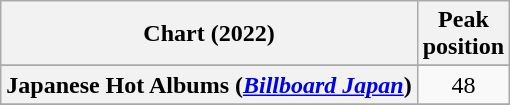<table class="wikitable sortable plainrowheaders" style="text-align:center">
<tr>
<th scope="col">Chart (2022)</th>
<th scope="col">Peak<br>position</th>
</tr>
<tr>
</tr>
<tr>
</tr>
<tr>
</tr>
<tr>
</tr>
<tr>
</tr>
<tr>
<th scope="row">Japanese Hot Albums (<em><a href='#'>Billboard Japan</a></em>)</th>
<td>48</td>
</tr>
<tr>
</tr>
<tr>
</tr>
<tr>
</tr>
<tr>
</tr>
</table>
